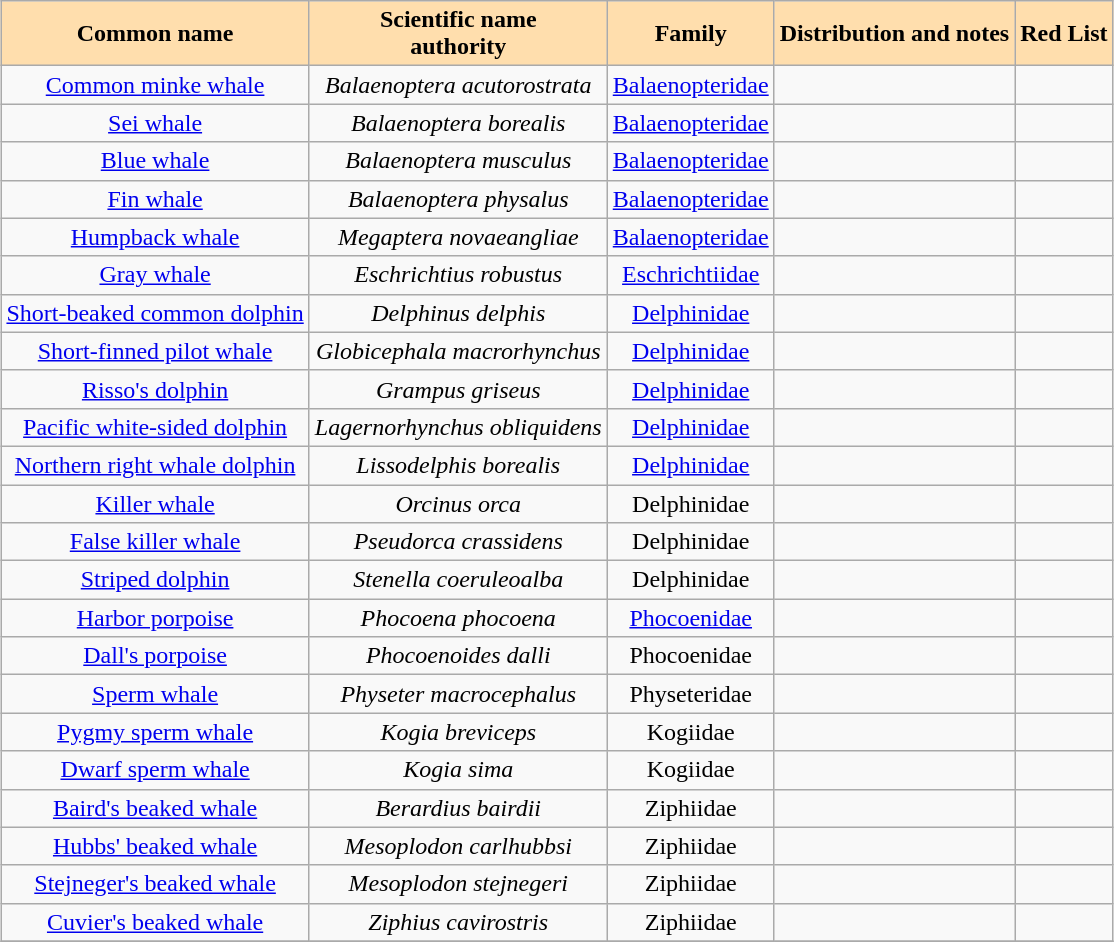<table class="sortable wikitable" style="margin:1em auto; text-align:center;">
<tr>
<th style="background-color:#FFDEAD;">Common name</th>
<th style="background-color:#FFDEAD;">Scientific name<br>authority</th>
<th style="background-color:#FFDEAD;">Family</th>
<th style="background-color:#FFDEAD;" class="unsortable">Distribution and notes</th>
<th style="background-color:#FFDEAD;">Red List</th>
</tr>
<tr --->
<td><a href='#'>Common minke whale</a><br></td>
<td><em>Balaenoptera acutorostrata</em></td>
<td><a href='#'>Balaenopteridae</a></td>
<td></td>
<td></td>
</tr>
<tr --->
<td><a href='#'>Sei whale</a><br></td>
<td><em>Balaenoptera borealis</em></td>
<td><a href='#'>Balaenopteridae</a></td>
<td></td>
<td></td>
</tr>
<tr --->
<td><a href='#'>Blue whale</a><br></td>
<td><em>Balaenoptera musculus</em></td>
<td><a href='#'>Balaenopteridae</a></td>
<td></td>
<td></td>
</tr>
<tr --->
<td><a href='#'>Fin whale</a><br></td>
<td><em>Balaenoptera physalus</em></td>
<td><a href='#'>Balaenopteridae</a></td>
<td></td>
<td></td>
</tr>
<tr --->
<td><a href='#'>Humpback whale</a><br></td>
<td><em>Megaptera novaeangliae</em></td>
<td><a href='#'>Balaenopteridae</a></td>
<td></td>
<td></td>
</tr>
<tr --->
<td><a href='#'>Gray whale</a><br></td>
<td><em>Eschrichtius robustus</em></td>
<td><a href='#'>Eschrichtiidae</a></td>
<td></td>
<td></td>
</tr>
<tr --->
<td><a href='#'>Short-beaked common dolphin</a><br></td>
<td><em>Delphinus delphis</em></td>
<td><a href='#'>Delphinidae</a></td>
<td></td>
<td></td>
</tr>
<tr --->
<td><a href='#'>Short-finned pilot whale</a><br></td>
<td><em>Globicephala macrorhynchus</em></td>
<td><a href='#'>Delphinidae</a></td>
<td></td>
<td></td>
</tr>
<tr --->
<td><a href='#'>Risso's dolphin</a><br></td>
<td><em>Grampus griseus</em></td>
<td><a href='#'>Delphinidae</a></td>
<td></td>
<td></td>
</tr>
<tr --->
<td><a href='#'>Pacific white-sided dolphin</a><br></td>
<td><em>Lagernorhynchus obliquidens</em></td>
<td><a href='#'>Delphinidae</a></td>
<td></td>
<td></td>
</tr>
<tr --->
<td><a href='#'>Northern right whale dolphin</a><br></td>
<td><em>Lissodelphis borealis</em></td>
<td><a href='#'>Delphinidae</a></td>
<td></td>
<td></td>
</tr>
<tr --->
<td><a href='#'>Killer whale</a><br></td>
<td><em>Orcinus orca</em></td>
<td>Delphinidae</td>
<td></td>
<td></td>
</tr>
<tr --->
<td><a href='#'>False killer whale</a><br></td>
<td><em>Pseudorca crassidens</em></td>
<td>Delphinidae</td>
<td></td>
<td></td>
</tr>
<tr --->
<td><a href='#'>Striped dolphin</a><br></td>
<td><em>Stenella coeruleoalba</em></td>
<td>Delphinidae</td>
<td></td>
<td></td>
</tr>
<tr --->
<td><a href='#'>Harbor porpoise</a><br></td>
<td><em>Phocoena phocoena</em></td>
<td><a href='#'>Phocoenidae</a></td>
<td></td>
<td></td>
</tr>
<tr --->
<td><a href='#'>Dall's porpoise</a><br></td>
<td><em>Phocoenoides dalli</em></td>
<td>Phocoenidae</td>
<td></td>
<td></td>
</tr>
<tr --->
<td><a href='#'>Sperm whale</a><br></td>
<td><em>Physeter macrocephalus</em></td>
<td>Physeteridae</td>
<td></td>
<td></td>
</tr>
<tr --->
<td><a href='#'>Pygmy sperm whale</a><br></td>
<td><em>Kogia breviceps</em></td>
<td>Kogiidae</td>
<td></td>
<td></td>
</tr>
<tr --->
<td><a href='#'>Dwarf sperm whale</a><br></td>
<td><em>Kogia sima</em></td>
<td>Kogiidae</td>
<td></td>
<td></td>
</tr>
<tr --->
<td><a href='#'>Baird's beaked whale</a><br></td>
<td><em>Berardius bairdii</em></td>
<td>Ziphiidae</td>
<td></td>
<td></td>
</tr>
<tr --->
<td><a href='#'>Hubbs' beaked whale</a><br></td>
<td><em>Mesoplodon carlhubbsi</em></td>
<td>Ziphiidae</td>
<td></td>
<td></td>
</tr>
<tr --->
<td><a href='#'>Stejneger's beaked whale</a><br></td>
<td><em>Mesoplodon stejnegeri</em></td>
<td>Ziphiidae</td>
<td></td>
<td></td>
</tr>
<tr --->
<td><a href='#'>Cuvier's beaked whale</a><br></td>
<td><em>Ziphius cavirostris</em></td>
<td>Ziphiidae</td>
<td></td>
<td></td>
</tr>
<tr --->
</tr>
</table>
